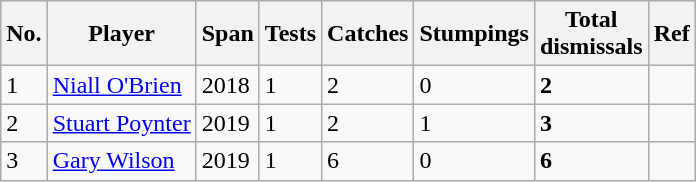<table class="wikitable sortable">
<tr>
<th>No.</th>
<th>Player</th>
<th>Span</th>
<th>Tests</th>
<th>Catches</th>
<th>Stumpings</th>
<th>Total<br>dismissals</th>
<th>Ref</th>
</tr>
<tr>
<td>1</td>
<td><a href='#'>Niall O'Brien</a></td>
<td>2018</td>
<td>1</td>
<td>2</td>
<td>0</td>
<td><strong>2</strong></td>
<td></td>
</tr>
<tr>
<td>2</td>
<td><a href='#'>Stuart Poynter</a></td>
<td>2019</td>
<td>1</td>
<td>2</td>
<td>1</td>
<td><strong>3</strong></td>
<td></td>
</tr>
<tr>
<td>3</td>
<td><a href='#'>Gary Wilson</a></td>
<td>2019</td>
<td>1</td>
<td>6</td>
<td>0</td>
<td><strong>6</strong></td>
<td></td>
</tr>
</table>
